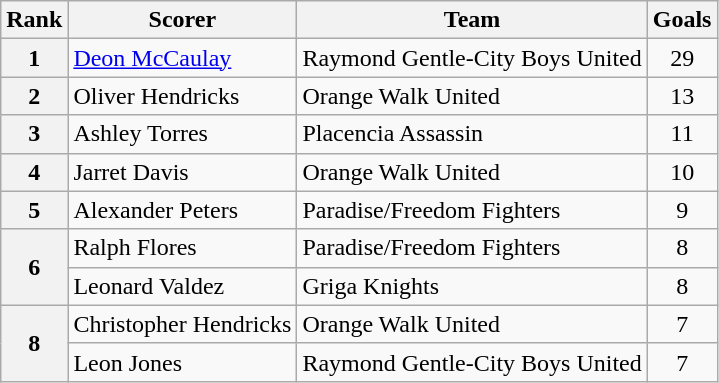<table class="wikitable" style="text-align:center">
<tr>
<th>Rank</th>
<th>Scorer</th>
<th>Team</th>
<th>Goals</th>
</tr>
<tr>
<th rowspan="1">1</th>
<td align="left"> <a href='#'>Deon McCaulay</a></td>
<td align="left">Raymond Gentle-City Boys United</td>
<td>29</td>
</tr>
<tr>
<th rowspan="1">2</th>
<td align="left"> Oliver Hendricks</td>
<td align="left">Orange Walk United</td>
<td>13</td>
</tr>
<tr>
<th rowspan="1">3</th>
<td align="left"> Ashley Torres</td>
<td align="left">Placencia Assassin</td>
<td>11</td>
</tr>
<tr>
<th rowspan="1">4</th>
<td align="left"> Jarret Davis</td>
<td align="left">Orange Walk United</td>
<td>10</td>
</tr>
<tr>
<th rowspan="1">5</th>
<td align="left"> Alexander Peters</td>
<td align="left">Paradise/Freedom Fighters</td>
<td>9</td>
</tr>
<tr>
<th rowspan="2">6</th>
<td align="left"> Ralph Flores</td>
<td align="left">Paradise/Freedom Fighters</td>
<td>8</td>
</tr>
<tr>
<td align="left"> Leonard Valdez</td>
<td align="left">Griga Knights</td>
<td>8</td>
</tr>
<tr>
<th rowspan="2">8</th>
<td align="left"> Christopher Hendricks</td>
<td align="left">Orange Walk United</td>
<td>7</td>
</tr>
<tr>
<td align="left"> Leon Jones</td>
<td align="left">Raymond Gentle-City Boys United</td>
<td>7</td>
</tr>
</table>
